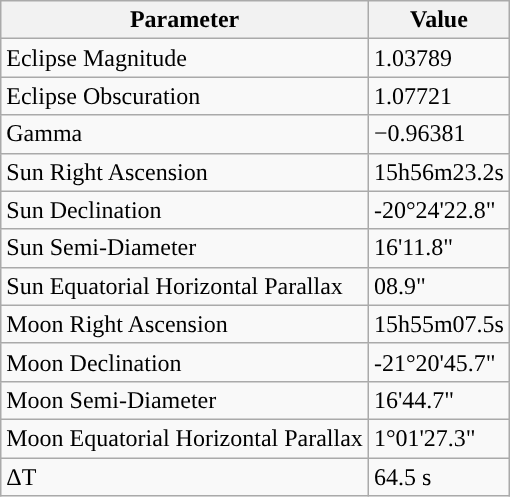<table class="wikitable">
<tr>
<th>Parameter</th>
<th>Value</th>
</tr>
<tr>
<td>Eclipse Magnitude</td>
<td>1.03789</td>
</tr>
<tr>
<td>Eclipse Obscuration</td>
<td>1.07721</td>
</tr>
<tr>
<td>Gamma</td>
<td>−0.96381</td>
</tr>
<tr>
<td>Sun Right Ascension</td>
<td>15h56m23.2s</td>
</tr>
<tr>
<td>Sun Declination</td>
<td>-20°24'22.8"</td>
</tr>
<tr>
<td>Sun Semi-Diameter</td>
<td>16'11.8"</td>
</tr>
<tr>
<td>Sun Equatorial Horizontal Parallax</td>
<td>08.9"</td>
</tr>
<tr>
<td>Moon Right Ascension</td>
<td>15h55m07.5s</td>
</tr>
<tr>
<td>Moon Declination</td>
<td>-21°20'45.7"</td>
</tr>
<tr>
<td>Moon Semi-Diameter</td>
<td>16'44.7"</td>
</tr>
<tr>
<td>Moon Equatorial Horizontal Parallax</td>
<td>1°01'27.3"</td>
</tr>
<tr>
<td>ΔT</td>
<td>64.5 s</td>
</tr>
</table>
